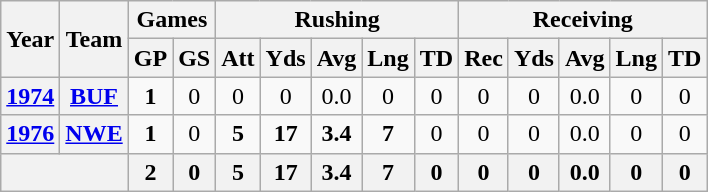<table class="wikitable" style="text-align:center;">
<tr>
<th rowspan="2">Year</th>
<th rowspan="2">Team</th>
<th colspan="2">Games</th>
<th colspan="5">Rushing</th>
<th colspan="5">Receiving</th>
</tr>
<tr>
<th>GP</th>
<th>GS</th>
<th>Att</th>
<th>Yds</th>
<th>Avg</th>
<th>Lng</th>
<th>TD</th>
<th>Rec</th>
<th>Yds</th>
<th>Avg</th>
<th>Lng</th>
<th>TD</th>
</tr>
<tr>
<th><a href='#'>1974</a></th>
<th><a href='#'>BUF</a></th>
<td><strong>1</strong></td>
<td>0</td>
<td>0</td>
<td>0</td>
<td>0.0</td>
<td>0</td>
<td>0</td>
<td>0</td>
<td>0</td>
<td>0.0</td>
<td>0</td>
<td>0</td>
</tr>
<tr>
<th><a href='#'>1976</a></th>
<th><a href='#'>NWE</a></th>
<td><strong>1</strong></td>
<td>0</td>
<td><strong>5</strong></td>
<td><strong>17</strong></td>
<td><strong>3.4</strong></td>
<td><strong>7</strong></td>
<td>0</td>
<td>0</td>
<td>0</td>
<td>0.0</td>
<td>0</td>
<td>0</td>
</tr>
<tr>
<th colspan="2"></th>
<th>2</th>
<th>0</th>
<th>5</th>
<th>17</th>
<th>3.4</th>
<th>7</th>
<th>0</th>
<th>0</th>
<th>0</th>
<th>0.0</th>
<th>0</th>
<th>0</th>
</tr>
</table>
